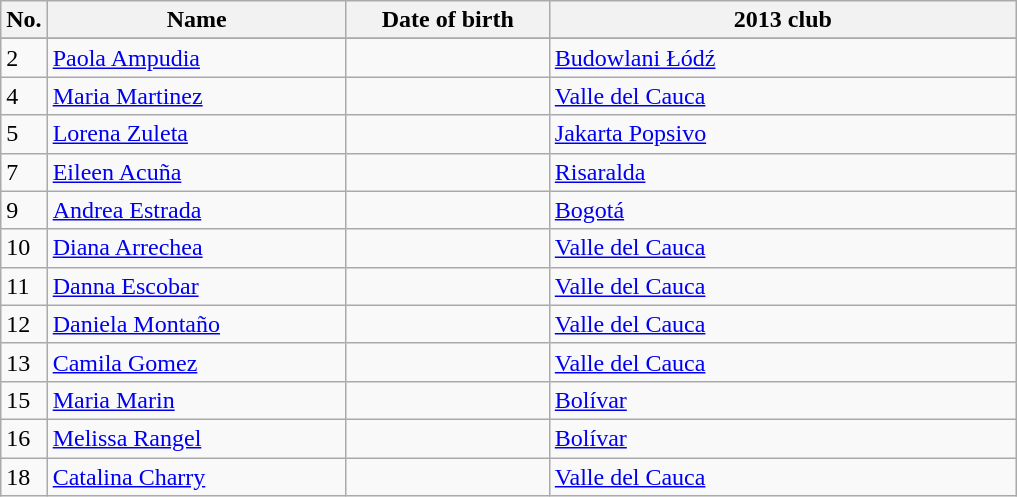<table class=wikitable sortable style=font-size:100%; text-align:center;>
<tr>
<th>No.</th>
<th style=width:12em>Name</th>
<th style=width:8em>Date of birth</th>
<th style=width:19em>2013 club</th>
</tr>
<tr>
</tr>
<tr ||>
</tr>
<tr>
<td>2</td>
<td><a href='#'>Paola Ampudia</a></td>
<td></td>
<td> <a href='#'>Budowlani Łódź</a></td>
</tr>
<tr>
<td>4</td>
<td><a href='#'>Maria Martinez</a></td>
<td></td>
<td> <a href='#'>Valle del Cauca</a></td>
</tr>
<tr>
<td>5</td>
<td><a href='#'>Lorena Zuleta </a></td>
<td></td>
<td> <a href='#'>Jakarta Popsivo</a></td>
</tr>
<tr>
<td>7</td>
<td><a href='#'>Eileen Acuña</a></td>
<td></td>
<td> <a href='#'>Risaralda</a></td>
</tr>
<tr>
<td>9</td>
<td><a href='#'>Andrea Estrada</a></td>
<td></td>
<td> <a href='#'>Bogotá</a></td>
</tr>
<tr>
<td>10</td>
<td><a href='#'>Diana Arrechea</a></td>
<td></td>
<td> <a href='#'>Valle del Cauca</a></td>
</tr>
<tr>
<td>11</td>
<td><a href='#'>Danna Escobar</a></td>
<td></td>
<td> <a href='#'>Valle del Cauca</a></td>
</tr>
<tr>
<td>12</td>
<td><a href='#'>Daniela Montaño</a></td>
<td></td>
<td> <a href='#'>Valle del Cauca</a></td>
</tr>
<tr>
<td>13</td>
<td><a href='#'>Camila Gomez</a></td>
<td></td>
<td> <a href='#'>Valle del Cauca</a></td>
</tr>
<tr>
<td>15</td>
<td><a href='#'>Maria Marin</a></td>
<td></td>
<td> <a href='#'>Bolívar</a></td>
</tr>
<tr>
<td>16</td>
<td><a href='#'>Melissa Rangel</a></td>
<td></td>
<td> <a href='#'>Bolívar</a></td>
</tr>
<tr>
<td>18</td>
<td><a href='#'>Catalina Charry</a></td>
<td></td>
<td> <a href='#'>Valle del Cauca</a></td>
</tr>
</table>
